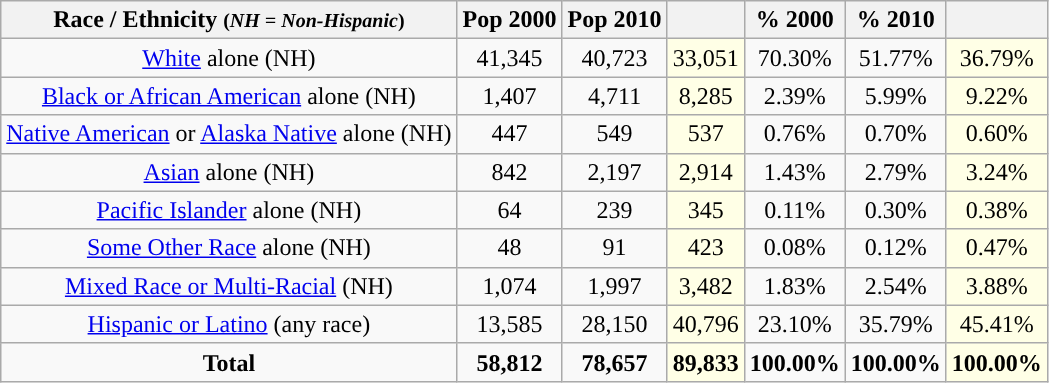<table class="wikitable" style="text-align:center;">
<tr>
<th>Race / Ethnicity <small>(<em>NH = Non-Hispanic</em>)</small></th>
<th>Pop 2000</th>
<th>Pop 2010</th>
<th></th>
<th>% 2000</th>
<th>% 2010</th>
<th></th>
</tr>
<tr>
<td><a href='#'>White</a> alone (NH)</td>
<td>41,345</td>
<td>40,723</td>
<td style='background: #ffffe6;'>33,051</td>
<td>70.30%</td>
<td>51.77%</td>
<td style='background: #ffffe6;'>36.79%</td>
</tr>
<tr>
<td><a href='#'>Black or African American</a> alone (NH)</td>
<td>1,407</td>
<td>4,711</td>
<td style='background: #ffffe6;'>8,285</td>
<td>2.39%</td>
<td>5.99%</td>
<td style='background: #ffffe6;'>9.22%</td>
</tr>
<tr>
<td><a href='#'>Native American</a> or <a href='#'>Alaska Native</a> alone (NH)</td>
<td>447</td>
<td>549</td>
<td style='background: #ffffe6;'>537</td>
<td>0.76%</td>
<td>0.70%</td>
<td style='background: #ffffe6;'>0.60%</td>
</tr>
<tr>
<td><a href='#'>Asian</a> alone (NH)</td>
<td>842</td>
<td>2,197</td>
<td style='background: #ffffe6;'>2,914</td>
<td>1.43%</td>
<td>2.79%</td>
<td style='background: #ffffe6;'>3.24%</td>
</tr>
<tr>
<td><a href='#'>Pacific Islander</a> alone (NH)</td>
<td>64</td>
<td>239</td>
<td style='background: #ffffe6;'>345</td>
<td>0.11%</td>
<td>0.30%</td>
<td style='background: #ffffe6;'>0.38%</td>
</tr>
<tr>
<td><a href='#'>Some Other Race</a> alone (NH)</td>
<td>48</td>
<td>91</td>
<td style='background: #ffffe6;'>423</td>
<td>0.08%</td>
<td>0.12%</td>
<td style='background: #ffffe6;'>0.47%</td>
</tr>
<tr>
<td><a href='#'>Mixed Race or Multi-Racial</a> (NH)</td>
<td>1,074</td>
<td>1,997</td>
<td style='background: #ffffe6;'>3,482</td>
<td>1.83%</td>
<td>2.54%</td>
<td style='background: #ffffe6;'>3.88%</td>
</tr>
<tr>
<td><a href='#'>Hispanic or Latino</a> (any race)</td>
<td>13,585</td>
<td>28,150</td>
<td style='background: #ffffe6;'>40,796</td>
<td>23.10%</td>
<td>35.79%</td>
<td style='background: #ffffe6;'>45.41%</td>
</tr>
<tr>
<td><strong>Total</strong></td>
<td><strong>58,812</strong></td>
<td><strong>78,657</strong></td>
<td style='background: #ffffe6;'><strong>89,833</strong></td>
<td><strong>100.00%</strong></td>
<td><strong>100.00%</strong></td>
<td style='background: #ffffe6;'><strong>100.00%</strong></td>
</tr>
</table>
